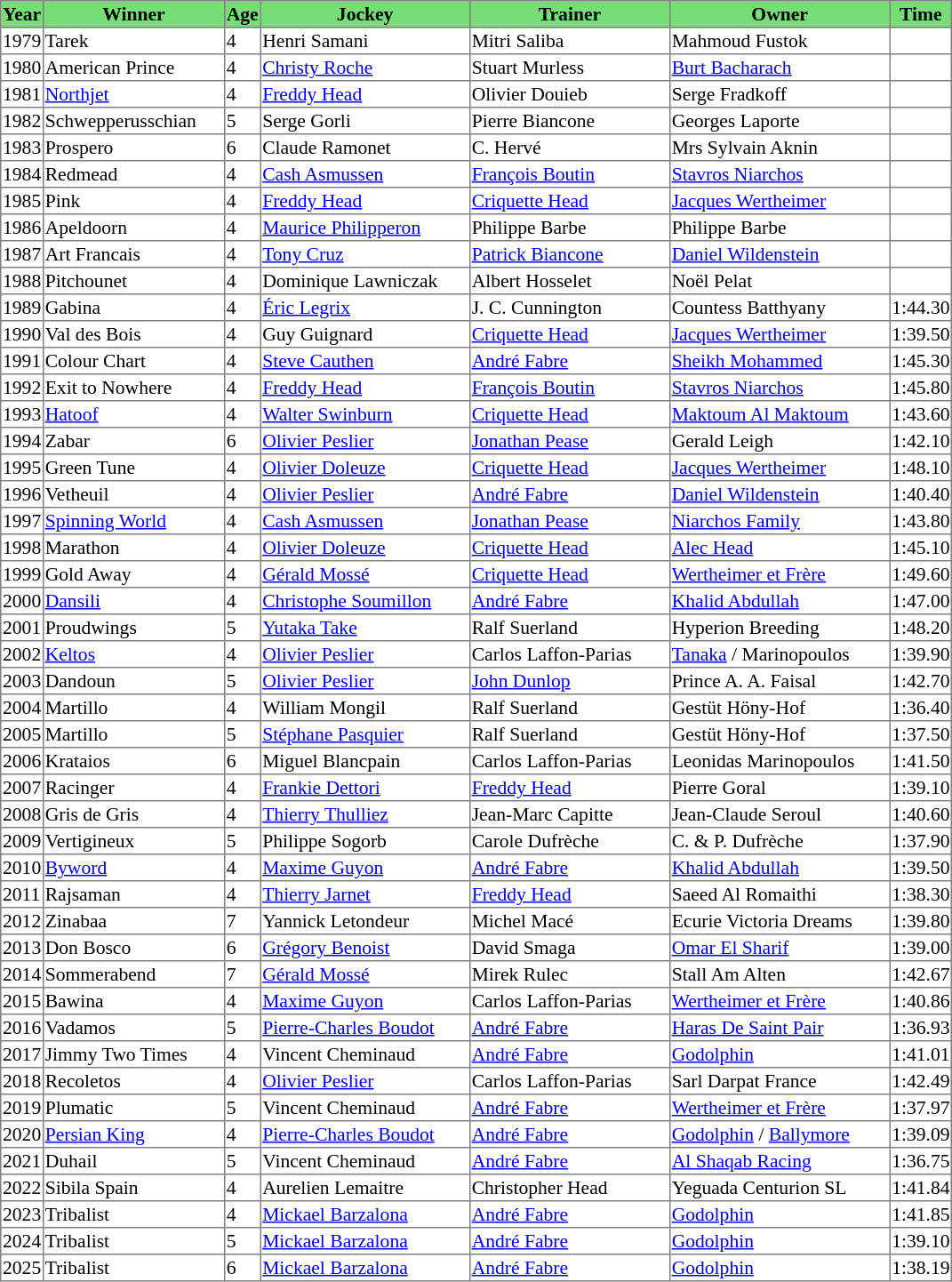<table class = "sortable" | border="1" style="border-collapse: collapse; font-size:90%">
<tr bgcolor="#77dd77" align="center">
<th>Year</th>
<th>Winner</th>
<th>Age</th>
<th>Jockey</th>
<th>Trainer</th>
<th>Owner</th>
<th>Time</th>
</tr>
<tr>
<td>1979</td>
<td width=133px>Tarek</td>
<td>4</td>
<td width=154px>Henri Samani</td>
<td width=147px>Mitri Saliba</td>
<td width=162px>Mahmoud Fustok</td>
<td></td>
</tr>
<tr>
<td>1980</td>
<td>American Prince</td>
<td>4</td>
<td><a href='#'>Christy Roche</a></td>
<td>Stuart Murless</td>
<td><a href='#'>Burt Bacharach</a></td>
<td></td>
</tr>
<tr>
<td>1981</td>
<td><a href='#'>Northjet</a></td>
<td>4</td>
<td><a href='#'>Freddy Head</a></td>
<td>Olivier Douieb</td>
<td>Serge Fradkoff</td>
<td></td>
</tr>
<tr>
<td>1982</td>
<td><span>Schwepperusschian</span></td>
<td>5</td>
<td>Serge Gorli</td>
<td>Pierre Biancone</td>
<td>Georges Laporte</td>
<td></td>
</tr>
<tr>
<td>1983</td>
<td>Prospero</td>
<td>6</td>
<td>Claude Ramonet</td>
<td>C. Hervé</td>
<td>Mrs Sylvain Aknin</td>
<td></td>
</tr>
<tr>
<td>1984</td>
<td>Redmead</td>
<td>4</td>
<td><a href='#'>Cash Asmussen</a></td>
<td><a href='#'>François Boutin</a></td>
<td><a href='#'>Stavros Niarchos</a></td>
<td></td>
</tr>
<tr>
<td>1985</td>
<td>Pink</td>
<td>4</td>
<td><a href='#'>Freddy Head</a></td>
<td><a href='#'>Criquette Head</a></td>
<td><a href='#'>Jacques Wertheimer</a></td>
<td></td>
</tr>
<tr>
<td>1986</td>
<td>Apeldoorn</td>
<td>4</td>
<td><a href='#'>Maurice Philipperon</a></td>
<td>Philippe Barbe</td>
<td>Philippe Barbe</td>
<td></td>
</tr>
<tr>
<td>1987</td>
<td>Art Francais</td>
<td>4</td>
<td><a href='#'>Tony Cruz</a></td>
<td><a href='#'>Patrick Biancone</a></td>
<td><a href='#'>Daniel Wildenstein</a></td>
<td></td>
</tr>
<tr>
<td>1988</td>
<td>Pitchounet</td>
<td>4</td>
<td>Dominique Lawniczak</td>
<td>Albert Hosselet</td>
<td>Noël Pelat</td>
<td></td>
</tr>
<tr>
<td>1989</td>
<td>Gabina</td>
<td>4</td>
<td><a href='#'>Éric Legrix</a></td>
<td>J. C. Cunnington </td>
<td>Countess Batthyany</td>
<td>1:44.30</td>
</tr>
<tr>
<td>1990</td>
<td>Val des Bois</td>
<td>4</td>
<td>Guy Guignard</td>
<td><a href='#'>Criquette Head</a></td>
<td><a href='#'>Jacques Wertheimer</a></td>
<td>1:39.50</td>
</tr>
<tr>
<td>1991</td>
<td>Colour Chart</td>
<td>4</td>
<td><a href='#'>Steve Cauthen</a></td>
<td><a href='#'>André Fabre</a></td>
<td><a href='#'>Sheikh Mohammed</a></td>
<td>1:45.30</td>
</tr>
<tr>
<td>1992</td>
<td>Exit to Nowhere</td>
<td>4</td>
<td><a href='#'>Freddy Head</a></td>
<td><a href='#'>François Boutin</a></td>
<td><a href='#'>Stavros Niarchos</a></td>
<td>1:45.80</td>
</tr>
<tr>
<td>1993</td>
<td><a href='#'>Hatoof</a></td>
<td>4</td>
<td><a href='#'>Walter Swinburn</a></td>
<td><a href='#'>Criquette Head</a></td>
<td><a href='#'>Maktoum Al Maktoum</a></td>
<td>1:43.60</td>
</tr>
<tr>
<td>1994</td>
<td>Zabar</td>
<td>6</td>
<td><a href='#'>Olivier Peslier</a></td>
<td><a href='#'>Jonathan Pease</a></td>
<td>Gerald Leigh</td>
<td>1:42.10</td>
</tr>
<tr>
<td>1995</td>
<td>Green Tune</td>
<td>4</td>
<td><a href='#'>Olivier Doleuze</a></td>
<td><a href='#'>Criquette Head</a></td>
<td><a href='#'>Jacques Wertheimer</a></td>
<td>1:48.10</td>
</tr>
<tr>
<td>1996</td>
<td>Vetheuil</td>
<td>4</td>
<td><a href='#'>Olivier Peslier</a></td>
<td><a href='#'>André Fabre</a></td>
<td><a href='#'>Daniel Wildenstein</a></td>
<td>1:40.40</td>
</tr>
<tr>
<td>1997</td>
<td><a href='#'>Spinning World</a></td>
<td>4</td>
<td><a href='#'>Cash Asmussen</a></td>
<td><a href='#'>Jonathan Pease</a></td>
<td><a href='#'>Niarchos Family</a></td>
<td>1:43.80</td>
</tr>
<tr>
<td>1998</td>
<td>Marathon</td>
<td>4</td>
<td><a href='#'>Olivier Doleuze</a></td>
<td><a href='#'>Criquette Head</a></td>
<td><a href='#'>Alec Head</a></td>
<td>1:45.10</td>
</tr>
<tr>
<td>1999</td>
<td>Gold Away</td>
<td>4</td>
<td><a href='#'>Gérald Mossé</a></td>
<td><a href='#'>Criquette Head</a></td>
<td><a href='#'>Wertheimer et Frère</a></td>
<td>1:49.60</td>
</tr>
<tr>
<td>2000</td>
<td><a href='#'>Dansili</a></td>
<td>4</td>
<td><a href='#'>Christophe Soumillon</a></td>
<td><a href='#'>André Fabre</a></td>
<td><a href='#'>Khalid Abdullah</a></td>
<td>1:47.00</td>
</tr>
<tr>
<td>2001</td>
<td>Proudwings</td>
<td>5</td>
<td><a href='#'>Yutaka Take</a></td>
<td>Ralf Suerland</td>
<td>Hyperion Breeding</td>
<td>1:48.20</td>
</tr>
<tr>
<td>2002</td>
<td><a href='#'>Keltos</a></td>
<td>4</td>
<td><a href='#'>Olivier Peslier</a></td>
<td>Carlos Laffon-Parias</td>
<td><a href='#'>Tanaka</a> / Marinopoulos </td>
<td>1:39.90</td>
</tr>
<tr>
<td>2003</td>
<td>Dandoun</td>
<td>5</td>
<td><a href='#'>Olivier Peslier</a></td>
<td><a href='#'>John Dunlop</a></td>
<td>Prince A. A. Faisal</td>
<td>1:42.70</td>
</tr>
<tr>
<td>2004</td>
<td>Martillo</td>
<td>4</td>
<td>William Mongil</td>
<td>Ralf Suerland</td>
<td>Gestüt Höny-Hof</td>
<td>1:36.40</td>
</tr>
<tr>
<td>2005</td>
<td>Martillo</td>
<td>5</td>
<td><a href='#'>Stéphane Pasquier</a></td>
<td>Ralf Suerland</td>
<td>Gestüt Höny-Hof</td>
<td>1:37.50</td>
</tr>
<tr>
<td>2006</td>
<td>Krataios</td>
<td>6</td>
<td>Miguel Blancpain</td>
<td>Carlos Laffon-Parias</td>
<td>Leonidas Marinopoulos</td>
<td>1:41.50</td>
</tr>
<tr>
<td>2007</td>
<td>Racinger</td>
<td>4</td>
<td><a href='#'>Frankie Dettori</a></td>
<td><a href='#'>Freddy Head</a></td>
<td>Pierre Goral</td>
<td>1:39.10</td>
</tr>
<tr>
<td>2008</td>
<td>Gris de Gris</td>
<td>4</td>
<td><a href='#'>Thierry Thulliez</a></td>
<td>Jean-Marc Capitte</td>
<td>Jean-Claude Seroul</td>
<td>1:40.60</td>
</tr>
<tr>
<td>2009</td>
<td>Vertigineux</td>
<td>5</td>
<td>Philippe Sogorb</td>
<td>Carole Dufrèche</td>
<td>C. & P. Dufrèche </td>
<td>1:37.90</td>
</tr>
<tr>
<td>2010</td>
<td><a href='#'>Byword</a></td>
<td>4</td>
<td><a href='#'>Maxime Guyon</a></td>
<td><a href='#'>André Fabre</a></td>
<td><a href='#'>Khalid Abdullah</a></td>
<td>1:39.50</td>
</tr>
<tr>
<td>2011</td>
<td>Rajsaman</td>
<td>4</td>
<td><a href='#'>Thierry Jarnet</a></td>
<td><a href='#'>Freddy Head</a></td>
<td>Saeed Al Romaithi</td>
<td>1:38.30</td>
</tr>
<tr>
<td>2012</td>
<td>Zinabaa</td>
<td>7</td>
<td>Yannick Letondeur</td>
<td>Michel Macé</td>
<td>Ecurie Victoria Dreams</td>
<td>1:39.80</td>
</tr>
<tr>
<td>2013</td>
<td>Don Bosco</td>
<td>6</td>
<td><a href='#'>Grégory Benoist</a></td>
<td>David Smaga</td>
<td><a href='#'>Omar El Sharif</a></td>
<td>1:39.00</td>
</tr>
<tr>
<td>2014</td>
<td>Sommerabend</td>
<td>7</td>
<td><a href='#'>Gérald Mossé</a></td>
<td>Mirek Rulec</td>
<td>Stall Am Alten</td>
<td>1:42.67</td>
</tr>
<tr>
<td>2015</td>
<td>Bawina</td>
<td>4</td>
<td><a href='#'>Maxime Guyon</a></td>
<td>Carlos Laffon-Parias</td>
<td><a href='#'>Wertheimer et Frère</a></td>
<td>1:40.86</td>
</tr>
<tr>
<td>2016</td>
<td>Vadamos</td>
<td>5</td>
<td><a href='#'>Pierre-Charles Boudot</a></td>
<td><a href='#'>André Fabre</a></td>
<td><a href='#'>Haras De Saint Pair</a></td>
<td>1:36.93</td>
</tr>
<tr>
<td>2017</td>
<td>Jimmy Two Times</td>
<td>4</td>
<td>Vincent Cheminaud</td>
<td><a href='#'>André Fabre</a></td>
<td><a href='#'>Godolphin</a></td>
<td>1:41.01</td>
</tr>
<tr>
<td>2018</td>
<td>Recoletos</td>
<td>4</td>
<td><a href='#'>Olivier Peslier</a></td>
<td>Carlos Laffon-Parias</td>
<td>Sarl Darpat France</td>
<td>1:42.49</td>
</tr>
<tr>
<td>2019</td>
<td>Plumatic</td>
<td>5</td>
<td>Vincent Cheminaud</td>
<td><a href='#'>André Fabre</a></td>
<td><a href='#'>Wertheimer et Frère</a></td>
<td>1:37.97</td>
</tr>
<tr>
<td>2020</td>
<td><a href='#'>Persian King</a></td>
<td>4</td>
<td><a href='#'>Pierre-Charles Boudot</a></td>
<td><a href='#'>André Fabre</a></td>
<td><a href='#'>Godolphin</a> / <a href='#'>Ballymore</a> </td>
<td>1:39.09</td>
</tr>
<tr>
<td>2021</td>
<td>Duhail</td>
<td>5</td>
<td>Vincent Cheminaud</td>
<td><a href='#'>André Fabre</a></td>
<td><a href='#'>Al Shaqab Racing</a></td>
<td>1:36.75</td>
</tr>
<tr>
<td>2022</td>
<td>Sibila Spain</td>
<td>4</td>
<td>Aurelien Lemaitre</td>
<td>Christopher Head</td>
<td>Yeguada Centurion SL</td>
<td>1:41.84</td>
</tr>
<tr>
<td>2023</td>
<td>Tribalist</td>
<td>4</td>
<td><a href='#'>Mickael Barzalona</a></td>
<td><a href='#'>André Fabre</a></td>
<td><a href='#'>Godolphin</a></td>
<td>1:41.85</td>
</tr>
<tr>
<td>2024</td>
<td>Tribalist</td>
<td>5</td>
<td><a href='#'>Mickael Barzalona</a></td>
<td><a href='#'>André Fabre</a></td>
<td><a href='#'>Godolphin</a></td>
<td>1:39.10</td>
</tr>
<tr>
<td>2025</td>
<td>Tribalist</td>
<td>6</td>
<td><a href='#'>Mickael Barzalona</a></td>
<td><a href='#'>André Fabre</a></td>
<td><a href='#'>Godolphin</a></td>
<td>1:38.19</td>
</tr>
</table>
